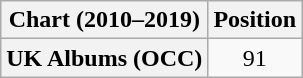<table class="wikitable plainrowheaders" style="text-align:center">
<tr>
<th scope="col">Chart (2010–2019)</th>
<th scope="col">Position</th>
</tr>
<tr>
<th scope="row">UK Albums (OCC)</th>
<td>91</td>
</tr>
</table>
